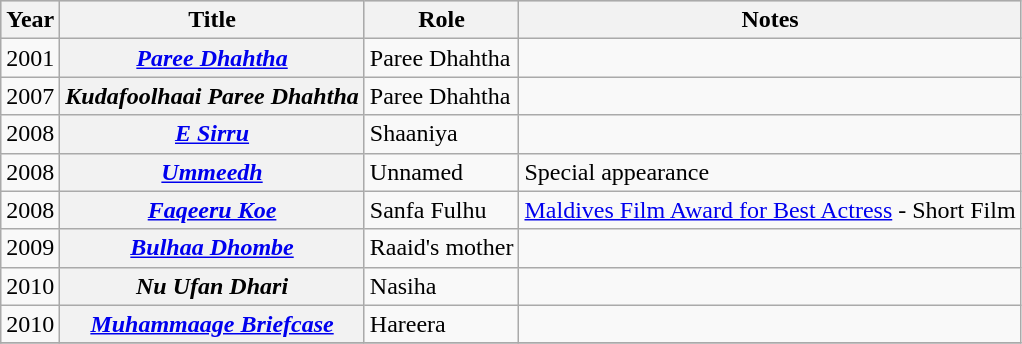<table class="wikitable sortable plainrowheaders">
<tr style="background:#ccc; text-align:center;">
<th scope="col">Year</th>
<th scope="col">Title</th>
<th scope="col">Role</th>
<th scope="col">Notes</th>
</tr>
<tr>
<td>2001</td>
<th scope="row"><em><a href='#'>Paree Dhahtha</a></em></th>
<td>Paree Dhahtha</td>
<td></td>
</tr>
<tr>
<td>2007</td>
<th scope="row"><em>Kudafoolhaai Paree Dhahtha</em></th>
<td>Paree Dhahtha</td>
<td></td>
</tr>
<tr>
<td>2008</td>
<th scope="row"><em><a href='#'>E Sirru</a></em></th>
<td>Shaaniya</td>
<td></td>
</tr>
<tr>
<td>2008</td>
<th scope="row"><em><a href='#'>Ummeedh</a></em></th>
<td>Unnamed</td>
<td>Special appearance </td>
</tr>
<tr>
<td>2008</td>
<th scope="row"><em><a href='#'>Faqeeru Koe</a></em></th>
<td>Sanfa Fulhu</td>
<td><a href='#'>Maldives Film Award for Best Actress</a> - Short Film </td>
</tr>
<tr>
<td>2009</td>
<th scope="row"><em><a href='#'>Bulhaa Dhombe</a></em></th>
<td>Raaid's mother</td>
<td></td>
</tr>
<tr>
<td>2010</td>
<th scope="row"><em>Nu Ufan Dhari</em></th>
<td>Nasiha</td>
<td></td>
</tr>
<tr>
<td>2010</td>
<th scope="row"><em><a href='#'>Muhammaage Briefcase</a></em></th>
<td>Hareera</td>
<td></td>
</tr>
<tr>
</tr>
</table>
